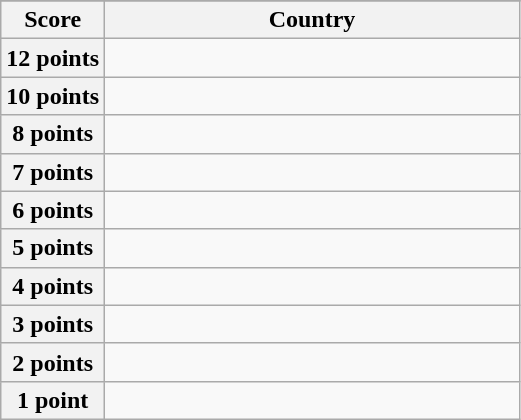<table class="wikitable">
<tr>
</tr>
<tr>
<th scope="col" width="20%">Score</th>
<th scope="col">Country</th>
</tr>
<tr>
<th scope="row">12 points</th>
<td></td>
</tr>
<tr>
<th scope="row">10 points</th>
<td></td>
</tr>
<tr>
<th scope="row">8 points</th>
<td></td>
</tr>
<tr>
<th scope="row">7 points</th>
<td></td>
</tr>
<tr>
<th scope="row">6 points</th>
<td></td>
</tr>
<tr>
<th scope="row">5 points</th>
<td></td>
</tr>
<tr>
<th scope="row">4 points</th>
<td></td>
</tr>
<tr>
<th scope="row">3 points</th>
<td></td>
</tr>
<tr>
<th scope="row">2 points</th>
<td></td>
</tr>
<tr>
<th scope="row">1 point</th>
<td></td>
</tr>
</table>
